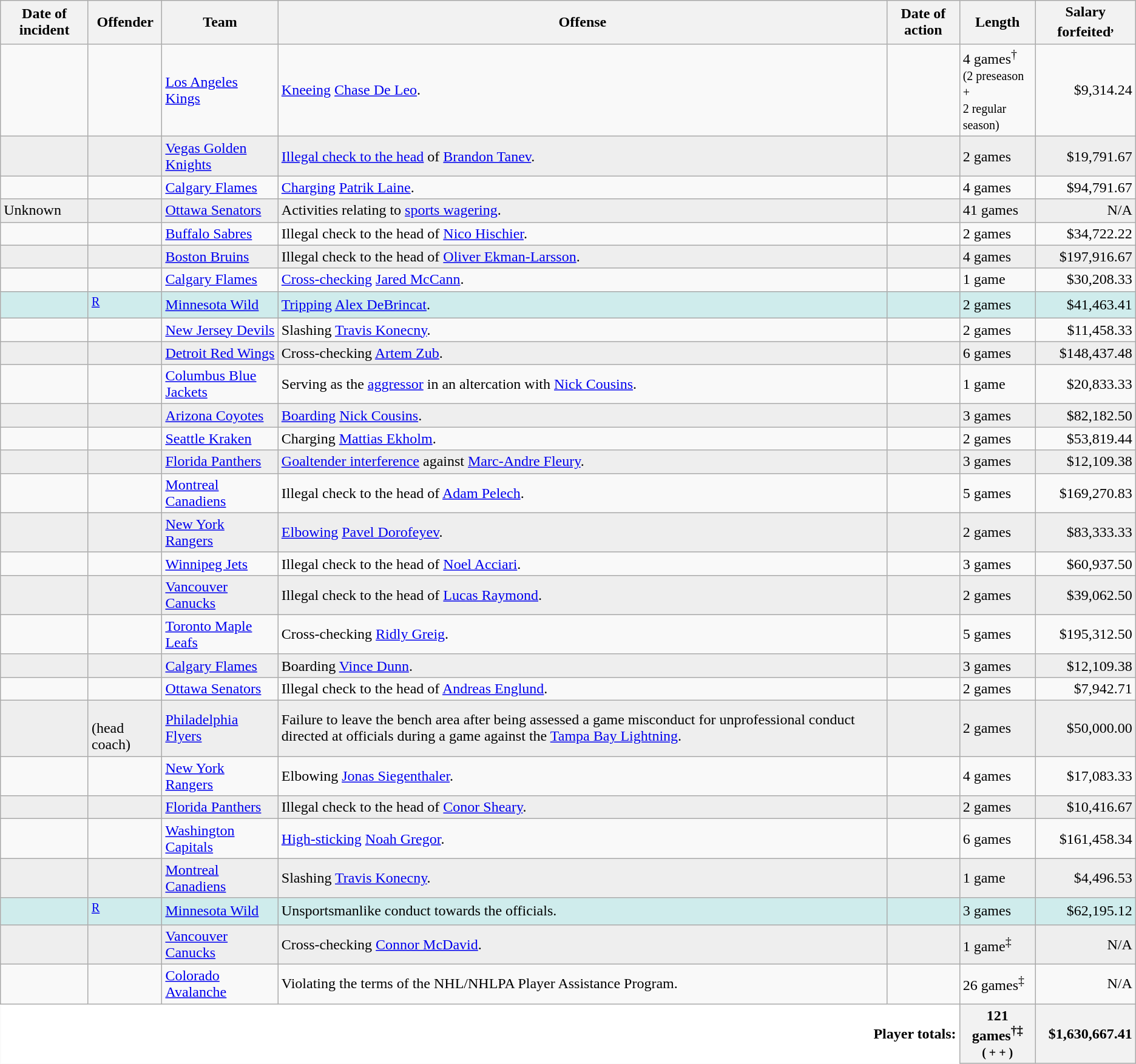<table class="wikitable sortable" style="border:0;">
<tr>
<th>Date of incident</th>
<th>Offender</th>
<th>Team</th>
<th>Offense</th>
<th>Date of action</th>
<th>Length</th>
<th>Salary forfeited<sup>,</sup></th>
</tr>
<tr>
<td></td>
<td></td>
<td><a href='#'>Los Angeles Kings</a></td>
<td><a href='#'>Kneeing</a> <a href='#'>Chase De Leo</a>.</td>
<td></td>
<td data-sort-value="4">4 games<sup>†</sup><br><small>(2 preseason +<br>2 regular season)</small></td>
<td style="text-align:right;" data-sort-value="931424">$9,314.24</td>
</tr>
<tr bgcolor="eeeeee">
<td></td>
<td></td>
<td><a href='#'>Vegas Golden Knights</a></td>
<td><a href='#'>Illegal check to the head</a> of <a href='#'>Brandon Tanev</a>.</td>
<td></td>
<td data-sort-value="2">2 games</td>
<td style="text-align:right;" data-sort-value="1979167">$19,791.67</td>
</tr>
<tr>
<td></td>
<td></td>
<td><a href='#'>Calgary Flames</a></td>
<td><a href='#'>Charging</a> <a href='#'>Patrik Laine</a>.</td>
<td></td>
<td data-sort-value="4">4 games</td>
<td style="text-align:right;" data-sort-value="9479167">$94,791.67</td>
</tr>
<tr bgcolor="eeeeee">
<td>Unknown</td>
<td></td>
<td><a href='#'>Ottawa Senators</a></td>
<td>Activities relating to <a href='#'>sports wagering</a>.</td>
<td></td>
<td data-sort-value="41">41 games</td>
<td style="text-align:right;" data-sort-value="N/A">N/A</td>
</tr>
<tr>
<td></td>
<td></td>
<td><a href='#'>Buffalo Sabres</a></td>
<td>Illegal check to the head of <a href='#'>Nico Hischier</a>.</td>
<td></td>
<td data-sort-value="2">2 games</td>
<td style="text-align:right;" data-sort-value="3472222">$34,722.22</td>
</tr>
<tr bgcolor="eeeeee">
<td></td>
<td></td>
<td><a href='#'>Boston Bruins</a></td>
<td>Illegal check to the head of <a href='#'>Oliver Ekman-Larsson</a>.</td>
<td></td>
<td data-sort-value="4">4 games</td>
<td style="text-align:right;" data-sort-value="19791667">$197,916.67</td>
</tr>
<tr>
<td></td>
<td></td>
<td><a href='#'>Calgary Flames</a></td>
<td><a href='#'>Cross-checking</a> <a href='#'>Jared McCann</a>.</td>
<td></td>
<td data-sort-value="1">1 game</td>
<td style="text-align:right;" data-sort-value="3020833">$30,208.33</td>
</tr>
<tr bgcolor="CFECEC">
<td></td>
<td><sup><a href='#'>R</a></sup></td>
<td><a href='#'>Minnesota Wild</a></td>
<td><a href='#'>Tripping</a> <a href='#'>Alex DeBrincat</a>.</td>
<td></td>
<td data-sort-value="2">2 games</td>
<td style="text-align:right;" data-sort-value="4146341">$41,463.41</td>
</tr>
<tr>
<td></td>
<td></td>
<td><a href='#'>New Jersey Devils</a></td>
<td>Slashing <a href='#'>Travis Konecny</a>.</td>
<td></td>
<td data-sort-value="2">2 games</td>
<td style="text-align:right;" data-sort-value="1145833">$11,458.33</td>
</tr>
<tr bgcolor="eeeeee">
<td></td>
<td></td>
<td><a href='#'>Detroit Red Wings</a></td>
<td>Cross-checking <a href='#'>Artem Zub</a>.</td>
<td></td>
<td data-sort-value="6">6 games</td>
<td style="text-align:right;" data-sort-value="14843748">$148,437.48</td>
</tr>
<tr>
<td></td>
<td></td>
<td><a href='#'>Columbus Blue Jackets</a></td>
<td>Serving as the <a href='#'>aggressor</a> in an altercation with <a href='#'>Nick Cousins</a>.</td>
<td></td>
<td data-sort-value="1">1 game</td>
<td style="text-align:right;" data-sort-value="2083333">$20,833.33</td>
</tr>
<tr bgcolor="eeeeee">
<td></td>
<td></td>
<td><a href='#'>Arizona Coyotes</a></td>
<td><a href='#'>Boarding</a> <a href='#'>Nick Cousins</a>.</td>
<td></td>
<td data-sort-value="3">3 games</td>
<td style="text-align:right;" data-sort-value="8218250">$82,182.50</td>
</tr>
<tr>
<td></td>
<td></td>
<td><a href='#'>Seattle Kraken</a></td>
<td>Charging <a href='#'>Mattias Ekholm</a>.</td>
<td></td>
<td data-sort-value="2">2 games</td>
<td style="text-align:right;" data-sort-value="5381944">$53,819.44</td>
</tr>
<tr bgcolor="eeeeee">
<td></td>
<td></td>
<td><a href='#'>Florida Panthers</a></td>
<td><a href='#'>Goaltender interference</a> against <a href='#'>Marc-Andre Fleury</a>.</td>
<td></td>
<td data-sort-value="3">3 games</td>
<td style="text-align:right;" data-sort-value="1210938">$12,109.38</td>
</tr>
<tr>
<td></td>
<td></td>
<td><a href='#'>Montreal Canadiens</a></td>
<td>Illegal check to the head of <a href='#'>Adam Pelech</a>.</td>
<td></td>
<td data-sort-value="5">5 games</td>
<td style="text-align:right;" data-sort-value="16927083">$169,270.83</td>
</tr>
<tr bgcolor="eeeeee">
<td></td>
<td></td>
<td><a href='#'>New York Rangers</a></td>
<td><a href='#'>Elbowing</a> <a href='#'>Pavel Dorofeyev</a>.</td>
<td></td>
<td data-sort-value="2">2 games</td>
<td style="text-align:right;" data-sort-value="8333333">$83,333.33</td>
</tr>
<tr>
<td></td>
<td></td>
<td><a href='#'>Winnipeg Jets</a></td>
<td>Illegal check to the head of <a href='#'>Noel Acciari</a>.</td>
<td></td>
<td data-sort-value="3">3 games</td>
<td style="text-align:right;" data-sort-value="6093750">$60,937.50</td>
</tr>
<tr bgcolor="eeeeee">
<td></td>
<td></td>
<td><a href='#'>Vancouver Canucks</a></td>
<td>Illegal check to the head of <a href='#'>Lucas Raymond</a>.</td>
<td></td>
<td data-sort-value="2">2 games</td>
<td style="text-align:right;" data-sort-value="3906250">$39,062.50</td>
</tr>
<tr>
<td></td>
<td></td>
<td><a href='#'>Toronto Maple Leafs</a></td>
<td>Cross-checking <a href='#'>Ridly Greig</a>.</td>
<td></td>
<td data-sort-value="5">5 games</td>
<td style="text-align:right;" data-sort-value="19531250">$195,312.50</td>
</tr>
<tr bgcolor="eeeeee">
<td></td>
<td></td>
<td><a href='#'>Calgary Flames</a></td>
<td>Boarding <a href='#'>Vince Dunn</a>.</td>
<td></td>
<td data-sort-value="3">3 games</td>
<td style="text-align:right;" data-sort-value="1210938">$12,109.38</td>
</tr>
<tr>
<td></td>
<td></td>
<td><a href='#'>Ottawa Senators</a></td>
<td>Illegal check to the head of <a href='#'>Andreas Englund</a>.</td>
<td></td>
<td data-sort-value="2">2 games</td>
<td style="text-align:right;" data-sort-value="794271">$7,942.71</td>
</tr>
<tr bgcolor="eeeeee">
<td></td>
<td> <br> (head coach)</td>
<td><a href='#'>Philadelphia Flyers</a></td>
<td>Failure to leave the bench area after being assessed a game misconduct for unprofessional conduct directed at officials during a game against the <a href='#'>Tampa Bay Lightning</a>.</td>
<td></td>
<td data-sort-value="2">2 games</td>
<td style="text-align:right;" data-sort-value="5000000">$50,000.00</td>
</tr>
<tr>
<td></td>
<td></td>
<td><a href='#'>New York Rangers</a></td>
<td>Elbowing <a href='#'>Jonas Siegenthaler</a>.</td>
<td></td>
<td data-sort-value="4">4 games</td>
<td style="text-align:right;" data-sort-value="1708333">$17,083.33</td>
</tr>
<tr bgcolor="eeeeee">
<td></td>
<td></td>
<td><a href='#'>Florida Panthers</a></td>
<td>Illegal check to the head of <a href='#'>Conor Sheary</a>.</td>
<td></td>
<td data-sort-value="2">2 games</td>
<td style="text-align:right;" data-sort-value="1041667">$10,416.67</td>
</tr>
<tr>
<td></td>
<td></td>
<td><a href='#'>Washington Capitals</a></td>
<td><a href='#'>High-sticking</a> <a href='#'>Noah Gregor</a>.</td>
<td></td>
<td data-sort-value="6">6 games</td>
<td style="text-align:right;" data-sort-value="16145834">$161,458.34</td>
</tr>
<tr bgcolor="eeeeee">
<td></td>
<td></td>
<td><a href='#'>Montreal Canadiens</a></td>
<td>Slashing <a href='#'>Travis Konecny</a>.</td>
<td></td>
<td data-sort-value="1">1 game</td>
<td style="text-align:right;" data-sort-value="449653">$4,496.53</td>
</tr>
<tr bgcolor="CFECEC">
<td></td>
<td><sup><a href='#'>R</a></sup></td>
<td><a href='#'>Minnesota Wild</a></td>
<td>Unsportsmanlike conduct towards the officials.</td>
<td></td>
<td data-sort-value="3">3 games</td>
<td style="text-align:right;" data-sort-value="6219512">$62,195.12</td>
</tr>
<tr bgcolor="eeeeee">
<td></td>
<td></td>
<td><a href='#'>Vancouver Canucks</a></td>
<td>Cross-checking <a href='#'>Connor McDavid</a>.</td>
<td></td>
<td data-sort-value="1">1 game<sup>‡</sup></td>
<td style="text-align:right;" data-sort-value="NA">N/A</td>
</tr>
<tr>
<td></td>
<td></td>
<td><a href='#'>Colorado Avalanche</a></td>
<td>Violating the terms of the NHL/NHLPA Player Assistance Program.</td>
<td></td>
<td data-sort-value="26">26 games<sup>‡</sup><br></td>
<td style="text-align:right;" data-sort-value="NA">N/A</td>
</tr>
<tr>
<th colspan="5" style="text-align:right; border:0; background:#fff;">Player totals:</th>
<th>121 games<sup>†‡</sup><br><small>( +  + )</small></th>
<th style="text-align:right;">$1,630,667.41</th>
</tr>
</table>
